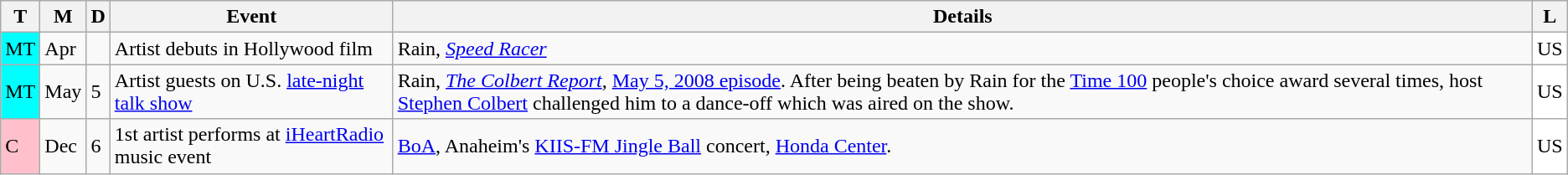<table class="wikitable">
<tr>
<th>T</th>
<th>M</th>
<th>D</th>
<th>Event</th>
<th>Details</th>
<th>L</th>
</tr>
<tr>
<td style="background:aqua">MT</td>
<td>Apr</td>
<td></td>
<td>Artist debuts in Hollywood film</td>
<td>Rain, <em><a href='#'>Speed Racer</a></em></td>
<td style="background:white">US</td>
</tr>
<tr>
<td style="background:aqua">MT</td>
<td>May</td>
<td>5</td>
<td>Artist guests on U.S. <a href='#'>late-night talk show</a></td>
<td>Rain, <em><a href='#'>The Colbert Report</a></em>, <a href='#'>May 5, 2008 episode</a>. After being beaten by Rain for the <a href='#'>Time 100</a> people's choice award several times, host <a href='#'>Stephen Colbert</a> challenged him to a dance-off which was aired on the show.</td>
<td style="background:white">US</td>
</tr>
<tr>
<td style="background:pink">C</td>
<td>Dec</td>
<td>6</td>
<td>1st artist performs at <a href='#'>iHeartRadio</a> music event</td>
<td><a href='#'>BoA</a>, Anaheim's <a href='#'>KIIS-FM Jingle Ball</a> concert, <a href='#'>Honda Center</a>.</td>
<td style="background:white">US</td>
</tr>
</table>
